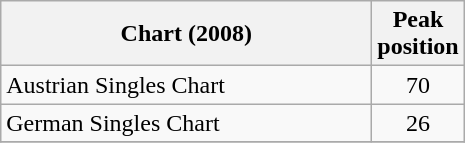<table class="wikitable">
<tr>
<th width="240">Chart (2008)</th>
<th>Peak<br>position</th>
</tr>
<tr>
<td align="left">Austrian Singles Chart</td>
<td align="center">70</td>
</tr>
<tr>
<td align="left">German Singles Chart</td>
<td align="center">26</td>
</tr>
<tr>
</tr>
</table>
